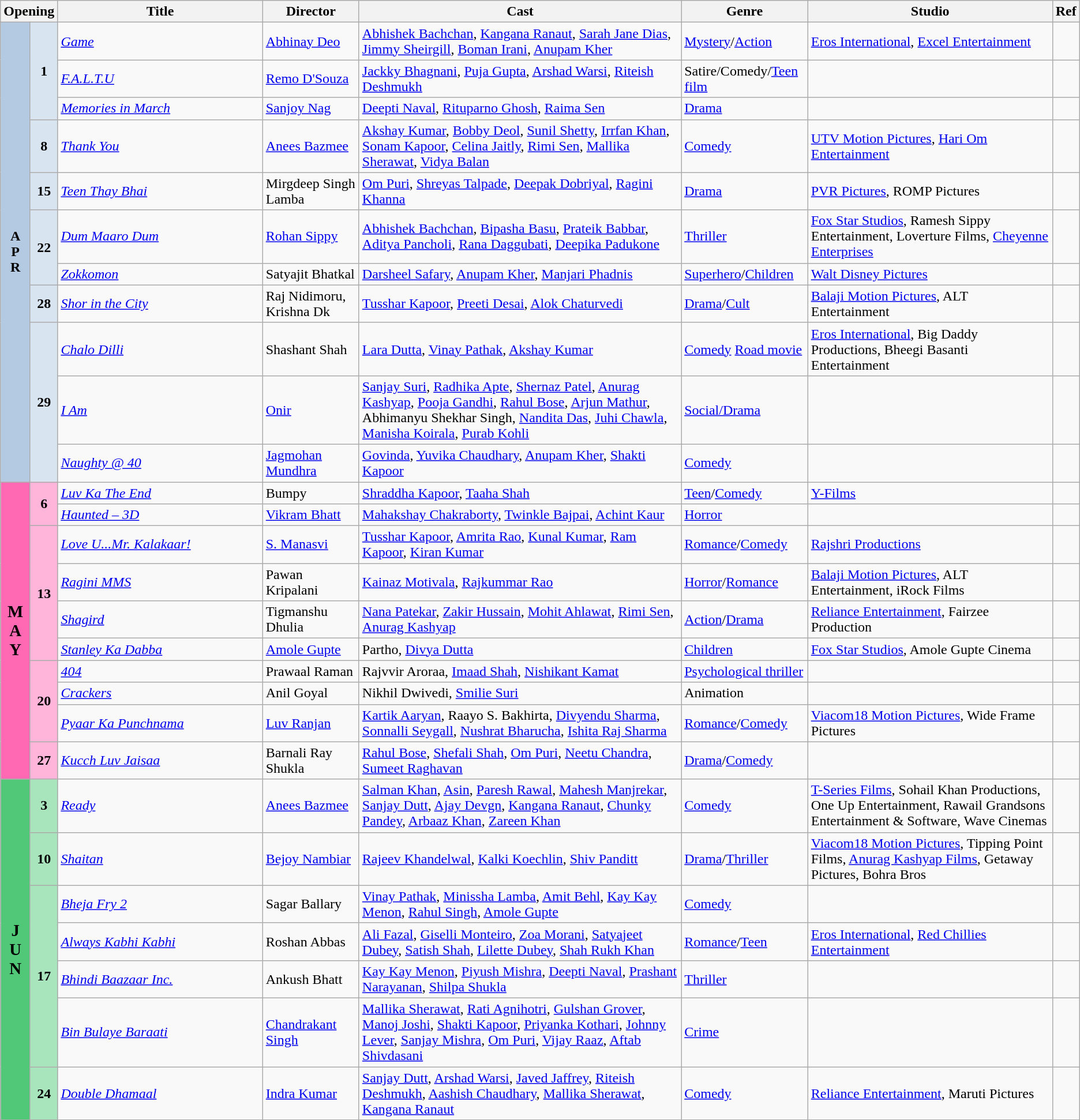<table class="wikitable sortable">
<tr style="background:#b0e0e66; text-align:center;">
<th colspan="2">Opening</th>
<th style="width:19%;">Title</th>
<th>Director</th>
<th>Cast</th>
<th>Genre</th>
<th>Studio</th>
<th>Ref</th>
</tr>
<tr>
<td rowspan="11"   style="text-align:center; background:#b4cae3;"><strong>A<br>P<br>R</strong></td>
<td rowspan="3" style="text-align:center; background:#d9e4f1; textcolor:#000;"><strong>1</strong></td>
<td><em><a href='#'>Game</a></em></td>
<td><a href='#'>Abhinay Deo</a></td>
<td><a href='#'>Abhishek Bachchan</a>, <a href='#'>Kangana Ranaut</a>, <a href='#'>Sarah Jane Dias</a>, <a href='#'>Jimmy Sheirgill</a>, <a href='#'>Boman Irani</a>, <a href='#'>Anupam Kher</a></td>
<td><a href='#'>Mystery</a>/<a href='#'>Action</a></td>
<td><a href='#'>Eros International</a>, <a href='#'>Excel Entertainment</a></td>
<td></td>
</tr>
<tr>
<td><em><a href='#'>F.A.L.T.U</a></em></td>
<td><a href='#'>Remo D'Souza</a></td>
<td><a href='#'>Jackky Bhagnani</a>, <a href='#'>Puja Gupta</a>, <a href='#'>Arshad Warsi</a>, <a href='#'>Riteish Deshmukh</a></td>
<td>Satire/Comedy/<a href='#'>Teen film</a></td>
<td></td>
<td></td>
</tr>
<tr>
<td><em><a href='#'>Memories in March</a></em></td>
<td><a href='#'>Sanjoy Nag</a></td>
<td><a href='#'>Deepti Naval</a>, <a href='#'>Rituparno Ghosh</a>, <a href='#'>Raima Sen</a></td>
<td><a href='#'>Drama</a></td>
<td></td>
<td></td>
</tr>
<tr>
<td style="text-align:center; background:#d9e4f1; textcolor:#000;"><strong>8</strong></td>
<td><em><a href='#'>Thank You</a></em></td>
<td><a href='#'>Anees Bazmee</a></td>
<td><a href='#'>Akshay Kumar</a>, <a href='#'>Bobby Deol</a>, <a href='#'>Sunil Shetty</a>, <a href='#'>Irrfan Khan</a>, <a href='#'>Sonam Kapoor</a>, <a href='#'>Celina Jaitly</a>, <a href='#'>Rimi Sen</a>, <a href='#'>Mallika Sherawat</a>, <a href='#'>Vidya Balan</a></td>
<td><a href='#'>Comedy</a></td>
<td><a href='#'>UTV Motion Pictures</a>, <a href='#'>Hari Om Entertainment</a></td>
<td></td>
</tr>
<tr>
<td style="text-align:center; background:#d9e4f1; textcolor:#000;"><strong>15</strong></td>
<td><em><a href='#'>Teen Thay Bhai</a></em></td>
<td>Mirgdeep Singh Lamba</td>
<td><a href='#'>Om Puri</a>, <a href='#'>Shreyas Talpade</a>, <a href='#'>Deepak Dobriyal</a>, <a href='#'>Ragini Khanna</a></td>
<td><a href='#'>Drama</a></td>
<td><a href='#'>PVR Pictures</a>, ROMP Pictures</td>
<td></td>
</tr>
<tr>
<td rowspan="2" style="text-align:center;background:#d9e4f1; textcolor:#000;"><strong>22</strong></td>
<td><em><a href='#'>Dum Maaro Dum</a></em></td>
<td><a href='#'>Rohan Sippy</a></td>
<td><a href='#'>Abhishek Bachchan</a>, <a href='#'>Bipasha Basu</a>, <a href='#'>Prateik Babbar</a>, <a href='#'>Aditya Pancholi</a>, <a href='#'>Rana Daggubati</a>, <a href='#'>Deepika Padukone</a></td>
<td><a href='#'>Thriller</a></td>
<td><a href='#'>Fox Star Studios</a>, Ramesh Sippy Entertainment, Loverture Films, <a href='#'>Cheyenne Enterprises</a></td>
<td></td>
</tr>
<tr>
<td><em><a href='#'>Zokkomon</a></em></td>
<td>Satyajit Bhatkal</td>
<td><a href='#'>Darsheel Safary</a>, <a href='#'>Anupam Kher</a>, <a href='#'>Manjari Phadnis</a></td>
<td><a href='#'>Superhero</a>/<a href='#'>Children</a></td>
<td><a href='#'>Walt Disney Pictures</a></td>
<td></td>
</tr>
<tr>
<td style="text-align:center; background:#d9e4f1; textcolor:#000;"><strong>28</strong></td>
<td><em><a href='#'>Shor in the City</a></em></td>
<td>Raj Nidimoru, Krishna Dk</td>
<td><a href='#'>Tusshar Kapoor</a>, <a href='#'>Preeti Desai</a>, <a href='#'>Alok Chaturvedi</a></td>
<td><a href='#'>Drama</a>/<a href='#'>Cult</a></td>
<td><a href='#'>Balaji Motion Pictures</a>, ALT Entertainment</td>
<td></td>
</tr>
<tr>
<td rowspan="3" style="text-align:center;background:#d9e4f1; textcolor:#000;"><strong>29</strong></td>
<td><em><a href='#'>Chalo Dilli</a></em></td>
<td>Shashant Shah</td>
<td><a href='#'>Lara Dutta</a>, <a href='#'>Vinay Pathak</a>, <a href='#'>Akshay Kumar</a></td>
<td><a href='#'>Comedy</a> <a href='#'>Road movie</a></td>
<td><a href='#'>Eros International</a>, Big Daddy Productions, Bheegi Basanti Entertainment</td>
<td></td>
</tr>
<tr>
<td><em><a href='#'>I Am</a></em></td>
<td><a href='#'>Onir</a></td>
<td><a href='#'>Sanjay Suri</a>, <a href='#'>Radhika Apte</a>, <a href='#'>Shernaz Patel</a>, <a href='#'>Anurag Kashyap</a>, <a href='#'>Pooja Gandhi</a>, <a href='#'>Rahul Bose</a>, <a href='#'>Arjun Mathur</a>, Abhimanyu Shekhar Singh, <a href='#'>Nandita Das</a>, <a href='#'>Juhi Chawla</a>, <a href='#'>Manisha Koirala</a>, <a href='#'>Purab Kohli</a></td>
<td><a href='#'>Social/Drama</a></td>
<td></td>
<td></td>
</tr>
<tr>
<td><em><a href='#'>Naughty @ 40</a></em></td>
<td><a href='#'>Jagmohan Mundhra</a></td>
<td><a href='#'>Govinda</a>, <a href='#'>Yuvika Chaudhary</a>, <a href='#'>Anupam Kher</a>, <a href='#'>Shakti Kapoor</a></td>
<td><a href='#'>Comedy</a></td>
<td></td>
<td></td>
</tr>
<tr>
<td rowspan="10" style="text-align:center; background:hotPink; textcolor:#000;"><big><strong>M<br>A<br>Y</strong></big></td>
<td rowspan="2" style="text-align:center;background:#ffb5da; textcolor:#000;"><strong>6</strong></td>
<td><em><a href='#'>Luv Ka The End</a></em></td>
<td>Bumpy</td>
<td><a href='#'>Shraddha Kapoor</a>, <a href='#'>Taaha Shah</a></td>
<td><a href='#'>Teen</a>/<a href='#'>Comedy</a></td>
<td><a href='#'>Y-Films</a></td>
<td></td>
</tr>
<tr>
<td><em><a href='#'>Haunted – 3D</a></em></td>
<td><a href='#'>Vikram Bhatt</a></td>
<td><a href='#'>Mahakshay Chakraborty</a>, <a href='#'>Twinkle Bajpai</a>, <a href='#'>Achint Kaur</a></td>
<td><a href='#'>Horror</a></td>
<td></td>
<td></td>
</tr>
<tr>
<td rowspan="4" style="text-align:center;background:#ffb5da; textcolor:#000;"><strong>13</strong></td>
<td><em><a href='#'>Love U...Mr. Kalakaar!</a></em></td>
<td><a href='#'>S. Manasvi</a></td>
<td><a href='#'>Tusshar Kapoor</a>, <a href='#'>Amrita Rao</a>, <a href='#'>Kunal Kumar</a>, <a href='#'>Ram Kapoor</a>, <a href='#'>Kiran Kumar</a></td>
<td><a href='#'>Romance</a>/<a href='#'>Comedy</a></td>
<td><a href='#'>Rajshri Productions</a></td>
<td></td>
</tr>
<tr>
<td><em><a href='#'>Ragini MMS</a></em></td>
<td>Pawan Kripalani</td>
<td><a href='#'>Kainaz Motivala</a>, <a href='#'>Rajkummar Rao</a></td>
<td><a href='#'>Horror</a>/<a href='#'>Romance</a></td>
<td><a href='#'>Balaji Motion Pictures</a>, ALT Entertainment, iRock Films</td>
<td></td>
</tr>
<tr>
<td><em><a href='#'>Shagird</a></em></td>
<td>Tigmanshu Dhulia</td>
<td><a href='#'>Nana Patekar</a>, <a href='#'>Zakir Hussain</a>, <a href='#'>Mohit Ahlawat</a>, <a href='#'>Rimi Sen</a>, <a href='#'>Anurag Kashyap</a></td>
<td><a href='#'>Action</a>/<a href='#'>Drama</a></td>
<td><a href='#'>Reliance Entertainment</a>, Fairzee Production</td>
<td></td>
</tr>
<tr>
<td><em><a href='#'>Stanley Ka Dabba</a></em></td>
<td><a href='#'>Amole Gupte</a></td>
<td>Partho, <a href='#'>Divya Dutta</a></td>
<td><a href='#'>Children</a></td>
<td><a href='#'>Fox Star Studios</a>, Amole Gupte Cinema</td>
<td></td>
</tr>
<tr>
<td rowspan="3" style="text-align:center;background:#ffb5da; textcolor:#000;"><strong>20</strong></td>
<td><em><a href='#'>404</a></em></td>
<td>Prawaal Raman</td>
<td>Rajvvir Aroraa, <a href='#'>Imaad Shah</a>, <a href='#'>Nishikant Kamat</a></td>
<td><a href='#'>Psychological thriller</a></td>
<td></td>
<td></td>
</tr>
<tr>
<td><em><a href='#'>Crackers</a></em></td>
<td>Anil Goyal</td>
<td>Nikhil Dwivedi, <a href='#'>Smilie Suri</a></td>
<td>Animation</td>
<td></td>
<td></td>
</tr>
<tr>
<td><em><a href='#'>Pyaar Ka Punchnama</a></em></td>
<td><a href='#'>Luv Ranjan</a></td>
<td><a href='#'>Kartik Aaryan</a>, Raayo S. Bakhirta, <a href='#'>Divyendu Sharma</a>, <a href='#'>Sonnalli Seygall</a>, <a href='#'>Nushrat Bharucha</a>, <a href='#'>Ishita Raj Sharma</a></td>
<td><a href='#'>Romance</a>/<a href='#'>Comedy</a></td>
<td><a href='#'>Viacom18 Motion Pictures</a>, Wide Frame Pictures</td>
<td></td>
</tr>
<tr>
<td style="text-align:center; background:#ffb5da; textcolor:#000;"><strong>27</strong></td>
<td><em><a href='#'>Kucch Luv Jaisaa</a></em></td>
<td>Barnali Ray Shukla</td>
<td><a href='#'>Rahul Bose</a>, <a href='#'>Shefali Shah</a>, <a href='#'>Om Puri</a>, <a href='#'>Neetu Chandra</a>, <a href='#'>Sumeet Raghavan</a></td>
<td><a href='#'>Drama</a>/<a href='#'>Comedy</a></td>
<td></td>
<td></td>
</tr>
<tr>
<td rowspan="7"   style="text-align:center; background:#50c878; textcolor:#000;"><big><strong>J<br>U<br>N</strong></big></td>
<td style="text-align:center; background:#a8e4bc; textcolor:#000;"><strong>3</strong></td>
<td><em><a href='#'>Ready</a></em></td>
<td><a href='#'>Anees Bazmee</a></td>
<td><a href='#'>Salman Khan</a>, <a href='#'>Asin</a>, <a href='#'>Paresh Rawal</a>, <a href='#'>Mahesh Manjrekar</a>, <a href='#'>Sanjay Dutt</a>, <a href='#'>Ajay Devgn</a>, <a href='#'>Kangana Ranaut</a>, <a href='#'>Chunky Pandey</a>, <a href='#'>Arbaaz Khan</a>, <a href='#'>Zareen Khan</a></td>
<td><a href='#'>Comedy</a></td>
<td><a href='#'>T-Series Films</a>, Sohail Khan Productions, One Up Entertainment, Rawail Grandsons Entertainment & Software, Wave Cinemas</td>
<td></td>
</tr>
<tr>
<td style="text-align:center; background:#a8e4bc; textcolor:#000;"><strong>10</strong></td>
<td><em><a href='#'>Shaitan</a></em></td>
<td><a href='#'>Bejoy Nambiar</a></td>
<td><a href='#'>Rajeev Khandelwal</a>, <a href='#'>Kalki Koechlin</a>, <a href='#'>Shiv Panditt</a></td>
<td><a href='#'>Drama</a>/<a href='#'>Thriller</a></td>
<td><a href='#'>Viacom18 Motion Pictures</a>, Tipping Point Films, <a href='#'>Anurag Kashyap Films</a>, Getaway Pictures, Bohra Bros</td>
<td></td>
</tr>
<tr>
<td rowspan="4" style="text-align:center;background:#a8e4bc; textcolor:#000;"><strong>17</strong></td>
<td><em><a href='#'>Bheja Fry 2</a></em></td>
<td>Sagar Ballary</td>
<td><a href='#'>Vinay Pathak</a>, <a href='#'>Minissha Lamba</a>, <a href='#'>Amit Behl</a>, <a href='#'>Kay Kay Menon</a>, <a href='#'>Rahul Singh</a>, <a href='#'>Amole Gupte</a></td>
<td><a href='#'>Comedy</a></td>
<td></td>
<td></td>
</tr>
<tr>
<td><em><a href='#'>Always Kabhi Kabhi</a></em></td>
<td>Roshan Abbas</td>
<td><a href='#'>Ali Fazal</a>, <a href='#'>Giselli Monteiro</a>, <a href='#'>Zoa Morani</a>, <a href='#'>Satyajeet Dubey</a>, <a href='#'>Satish Shah</a>, <a href='#'>Lilette Dubey</a>, <a href='#'>Shah Rukh Khan</a></td>
<td><a href='#'>Romance</a>/<a href='#'>Teen</a></td>
<td><a href='#'>Eros International</a>, <a href='#'>Red Chillies Entertainment</a></td>
<td></td>
</tr>
<tr>
<td><em><a href='#'>Bhindi Baazaar Inc.</a></em></td>
<td>Ankush Bhatt</td>
<td><a href='#'>Kay Kay Menon</a>, <a href='#'>Piyush Mishra</a>, <a href='#'>Deepti Naval</a>, <a href='#'>Prashant Narayanan</a>, <a href='#'>Shilpa Shukla</a></td>
<td><a href='#'>Thriller</a></td>
<td></td>
<td></td>
</tr>
<tr>
<td><em><a href='#'>Bin Bulaye Baraati</a></em></td>
<td><a href='#'>Chandrakant Singh</a></td>
<td><a href='#'>Mallika Sherawat</a>, <a href='#'>Rati Agnihotri</a>, <a href='#'>Gulshan Grover</a>, <a href='#'>Manoj Joshi</a>, <a href='#'>Shakti Kapoor</a>, <a href='#'>Priyanka Kothari</a>, <a href='#'>Johnny Lever</a>, <a href='#'>Sanjay Mishra</a>, <a href='#'>Om Puri</a>, <a href='#'>Vijay Raaz</a>, <a href='#'>Aftab Shivdasani</a></td>
<td><a href='#'>Crime</a></td>
<td></td>
<td></td>
</tr>
<tr>
<td style="text-align:center; background:#a8e4bc; textcolor:#000;"><strong>24</strong></td>
<td><em><a href='#'>Double Dhamaal</a></em></td>
<td><a href='#'>Indra Kumar</a></td>
<td><a href='#'>Sanjay Dutt</a>, <a href='#'>Arshad Warsi</a>, <a href='#'>Javed Jaffrey</a>, <a href='#'>Riteish Deshmukh</a>, <a href='#'>Aashish Chaudhary</a>, <a href='#'>Mallika Sherawat</a>, <a href='#'>Kangana Ranaut</a></td>
<td><a href='#'>Comedy</a></td>
<td><a href='#'>Reliance Entertainment</a>, Maruti Pictures</td>
<td></td>
</tr>
</table>
